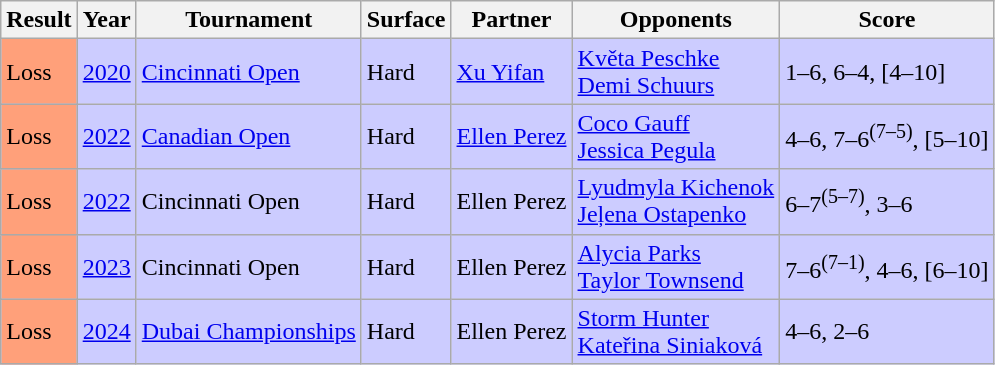<table class="sortable wikitable">
<tr>
<th>Result</th>
<th>Year</th>
<th>Tournament</th>
<th>Surface</th>
<th>Partner</th>
<th>Opponents</th>
<th class="unsortable">Score</th>
</tr>
<tr bgcolor="CCCCFF">
<td bgcolor=FFA07A>Loss</td>
<td><a href='#'>2020</a></td>
<td><a href='#'>Cincinnati Open</a></td>
<td>Hard</td>
<td> <a href='#'>Xu Yifan</a></td>
<td> <a href='#'>Květa Peschke</a> <br>  <a href='#'>Demi Schuurs</a></td>
<td>1–6, 6–4, [4–10]</td>
</tr>
<tr bgcolor=CCCCFF>
<td bgcolor=FFA07A>Loss</td>
<td><a href='#'>2022</a></td>
<td><a href='#'>Canadian Open</a></td>
<td>Hard</td>
<td> <a href='#'>Ellen Perez</a></td>
<td> <a href='#'>Coco Gauff</a> <br>  <a href='#'>Jessica Pegula</a></td>
<td>4–6, 7–6<sup>(7–5)</sup>, [5–10]</td>
</tr>
<tr bgcolor="CCCCFF">
<td bgcolor=FFA07A>Loss</td>
<td><a href='#'>2022</a></td>
<td>Cincinnati Open</td>
<td>Hard</td>
<td> Ellen Perez</td>
<td> <a href='#'>Lyudmyla Kichenok</a> <br>  <a href='#'>Jeļena Ostapenko</a></td>
<td>6–7<sup>(5–7)</sup>, 3–6</td>
</tr>
<tr bgcolor=CCCCFF>
<td bgcolor=FFA07A>Loss</td>
<td><a href='#'>2023</a></td>
<td>Cincinnati Open</td>
<td>Hard</td>
<td> Ellen Perez</td>
<td> <a href='#'>Alycia Parks</a> <br>  <a href='#'>Taylor Townsend</a></td>
<td>7–6<sup>(7–1)</sup>, 4–6, [6–10]</td>
</tr>
<tr bgcolor=CCCCFF>
<td bgcolor=FFA07A>Loss</td>
<td><a href='#'>2024</a></td>
<td><a href='#'>Dubai Championships</a></td>
<td>Hard</td>
<td> Ellen Perez</td>
<td> <a href='#'>Storm Hunter</a> <br>  <a href='#'>Kateřina Siniaková</a></td>
<td>4–6, 2–6</td>
</tr>
</table>
